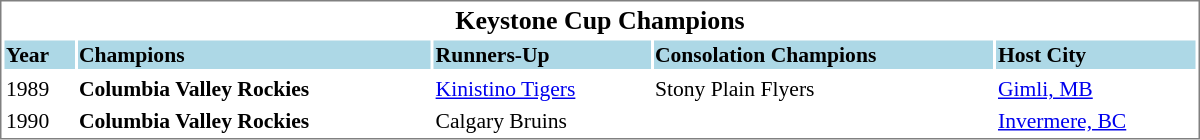<table cellpadding="1" width="800px" style="font-size: 90%; border: 1px solid gray;">
<tr align="center" style="font-size: larger;">
<td colspan=5><strong>Keystone Cup Champions</strong></td>
</tr>
<tr style="background:lightblue;">
<td><strong>Year</strong></td>
<td><strong>Champions</strong></td>
<td><strong>Runners-Up</strong></td>
<td><strong>Consolation Champions</strong></td>
<td><strong>Host City</strong></td>
</tr>
<tr align="center" style="vertical-align: middle;" style="background:lightgray;">
</tr>
<tr bgcolor=>
<td>1989</td>
<td> <strong>Columbia Valley Rockies</strong></td>
<td> <a href='#'>Kinistino Tigers</a></td>
<td> Stony Plain Flyers</td>
<td> <a href='#'>Gimli, MB</a></td>
</tr>
<tr bgcolor=>
<td>1990</td>
<td> <strong>Columbia Valley Rockies</strong></td>
<td> Calgary Bruins</td>
<td></td>
<td> <a href='#'>Invermere, BC</a></td>
</tr>
</table>
